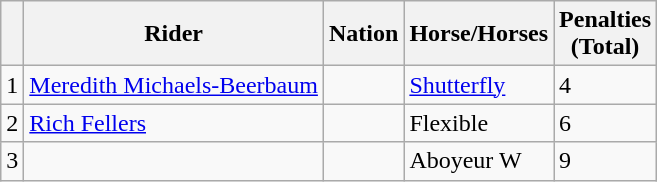<table class="wikitable">
<tr>
<th></th>
<th>Rider</th>
<th>Nation</th>
<th>Horse/Horses</th>
<th>Penalties<br>(Total)</th>
</tr>
<tr>
<td>1</td>
<td><a href='#'>Meredith Michaels-Beerbaum</a></td>
<td></td>
<td><a href='#'>Shutterfly</a></td>
<td>4</td>
</tr>
<tr>
<td>2</td>
<td><a href='#'>Rich Fellers</a></td>
<td></td>
<td>Flexible</td>
<td>6</td>
</tr>
<tr>
<td>3</td>
<td></td>
<td></td>
<td>Aboyeur W</td>
<td>9</td>
</tr>
</table>
